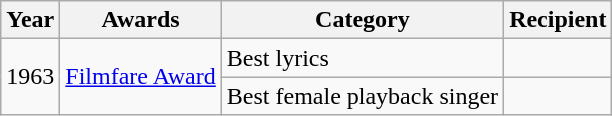<table class="wikitable sortable">
<tr>
<th>Year</th>
<th>Awards</th>
<th>Category</th>
<th>Recipient</th>
</tr>
<tr>
<td rowspan="2">1963</td>
<td rowspan="2"><a href='#'>Filmfare Award</a></td>
<td>Best lyrics</td>
<td></td>
</tr>
<tr>
<td>Best female playback singer</td>
<td></td>
</tr>
</table>
